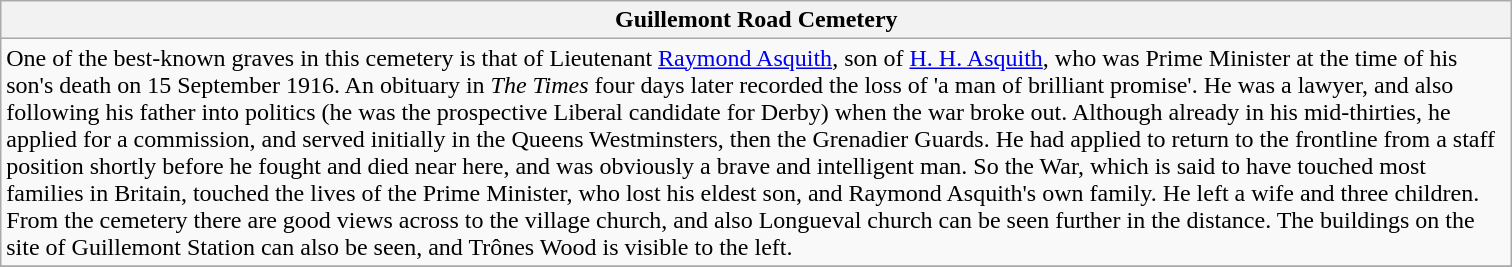<table class="wikitable sortable">
<tr>
<th scope="col" style="width:1000px;">Guillemont Road Cemetery</th>
</tr>
<tr>
<td>One of the best-known graves in this cemetery is that of Lieutenant <a href='#'>Raymond Asquith</a>, son of <a href='#'>H. H. Asquith</a>, who was Prime Minister at the time of his son's death on 15 September 1916. An obituary in <em>The Times</em> four days later recorded the loss of 'a man of brilliant promise'. He was a lawyer, and also following his father into politics (he was the prospective Liberal candidate for Derby) when the war broke out. Although already in his mid-thirties, he applied for a commission, and served initially in the Queens Westminsters, then the Grenadier Guards. He had applied to return to the frontline from a staff position shortly before he fought and died near here, and was obviously a brave and intelligent man. So the War, which is said to have touched most families in Britain, touched the lives of the Prime Minister, who lost his eldest son, and Raymond Asquith's own family. He left a wife and three children. From the cemetery there are good views across to the village church, and also Longueval church can be seen further in the distance. The buildings on the site of Guillemont Station can also be seen, and Trônes Wood is visible to the left.<br></td>
</tr>
<tr>
</tr>
</table>
